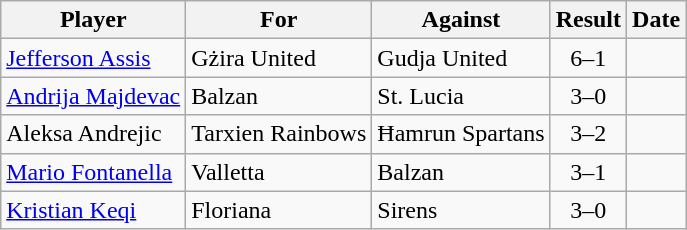<table class="wikitable">
<tr>
<th>Player</th>
<th>For</th>
<th>Against</th>
<th>Result</th>
<th>Date</th>
</tr>
<tr>
<td> <a href='#'>Jefferson Assis</a></td>
<td>Gżira United</td>
<td>Gudja United</td>
<td align="center">6–1</td>
<td></td>
</tr>
<tr>
<td> <a href='#'>Andrija Majdevac</a></td>
<td>Balzan</td>
<td>St. Lucia</td>
<td align="center">3–0</td>
<td></td>
</tr>
<tr>
<td> Aleksa Andrejic</td>
<td>Tarxien Rainbows</td>
<td>Ħamrun Spartans</td>
<td align="center">3–2</td>
<td></td>
</tr>
<tr>
<td> <a href='#'>Mario Fontanella</a></td>
<td>Valletta</td>
<td>Balzan</td>
<td align="center">3–1</td>
<td></td>
</tr>
<tr>
<td> <a href='#'>Kristian Keqi</a></td>
<td>Floriana</td>
<td>Sirens</td>
<td align="center">3–0</td>
<td></td>
</tr>
</table>
